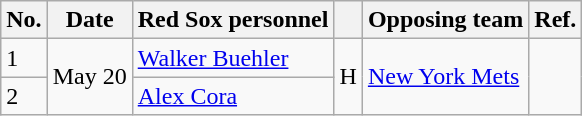<table class="wikitable">
<tr>
<th>No.</th>
<th>Date</th>
<th>Red Sox personnel</th>
<th></th>
<th>Opposing team</th>
<th>Ref.</th>
</tr>
<tr>
<td>1</td>
<td rowspan="2">May 20</td>
<td><a href='#'>Walker Buehler</a></td>
<td rowspan="2">H</td>
<td rowspan="2"><a href='#'>New York Mets</a></td>
<td rowspan="2"></td>
</tr>
<tr>
<td>2</td>
<td><a href='#'>Alex Cora</a></td>
</tr>
</table>
